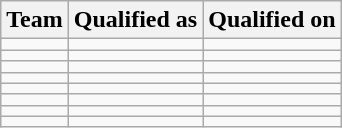<table class="wikitable sortable">
<tr>
<th>Team</th>
<th>Qualified as</th>
<th>Qualified on</th>
</tr>
<tr>
<td></td>
<td></td>
<td></td>
</tr>
<tr>
<td></td>
<td></td>
<td></td>
</tr>
<tr>
<td></td>
<td></td>
<td></td>
</tr>
<tr>
<td></td>
<td></td>
<td></td>
</tr>
<tr>
<td></td>
<td></td>
<td></td>
</tr>
<tr>
<td></td>
<td></td>
<td></td>
</tr>
<tr>
<td></td>
<td></td>
<td></td>
</tr>
<tr>
<td></td>
<td></td>
<td></td>
</tr>
</table>
